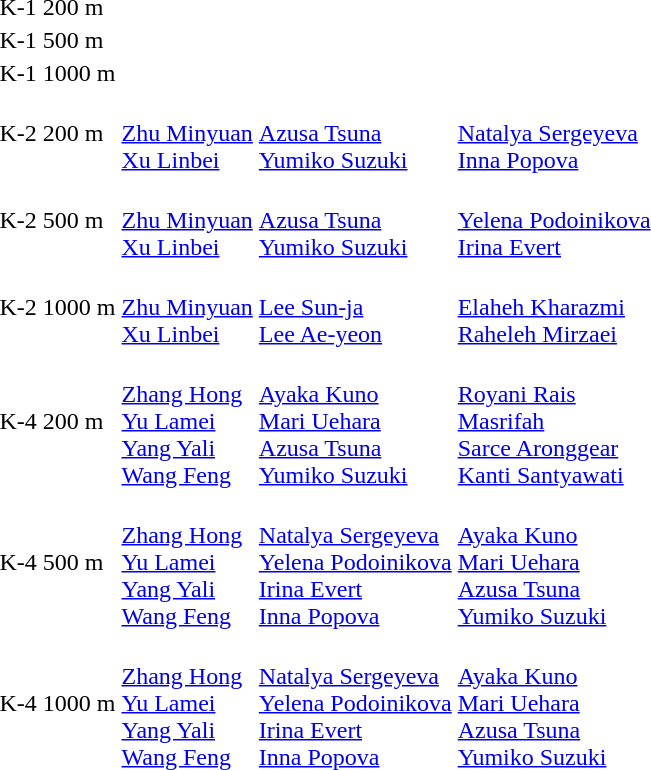<table>
<tr>
<td>K-1 200 m</td>
<td></td>
<td></td>
<td></td>
</tr>
<tr>
<td>K-1 500 m</td>
<td></td>
<td></td>
<td></td>
</tr>
<tr>
<td>K-1 1000 m</td>
<td></td>
<td></td>
<td></td>
</tr>
<tr>
<td>K-2 200 m</td>
<td><br><a href='#'>Zhu Minyuan</a><br><a href='#'>Xu Linbei</a></td>
<td><br><a href='#'>Azusa Tsuna</a><br><a href='#'>Yumiko Suzuki</a></td>
<td><br><a href='#'>Natalya Sergeyeva</a><br><a href='#'>Inna Popova</a></td>
</tr>
<tr>
<td>K-2 500 m</td>
<td><br><a href='#'>Zhu Minyuan</a><br><a href='#'>Xu Linbei</a></td>
<td><br><a href='#'>Azusa Tsuna</a><br><a href='#'>Yumiko Suzuki</a></td>
<td><br><a href='#'>Yelena Podoinikova</a><br><a href='#'>Irina Evert</a></td>
</tr>
<tr>
<td>K-2 1000 m</td>
<td><br><a href='#'>Zhu Minyuan</a><br><a href='#'>Xu Linbei</a></td>
<td><br><a href='#'>Lee Sun-ja</a><br><a href='#'>Lee Ae-yeon</a></td>
<td><br><a href='#'>Elaheh Kharazmi</a><br><a href='#'>Raheleh Mirzaei</a></td>
</tr>
<tr>
<td>K-4 200 m</td>
<td><br><a href='#'>Zhang Hong</a><br><a href='#'>Yu Lamei</a><br><a href='#'>Yang Yali</a><br><a href='#'>Wang Feng</a></td>
<td><br><a href='#'>Ayaka Kuno</a><br><a href='#'>Mari Uehara</a><br><a href='#'>Azusa Tsuna</a><br><a href='#'>Yumiko Suzuki</a></td>
<td><br><a href='#'>Royani Rais</a><br><a href='#'>Masrifah</a><br><a href='#'>Sarce Aronggear</a><br><a href='#'>Kanti Santyawati</a></td>
</tr>
<tr>
<td>K-4 500 m</td>
<td><br><a href='#'>Zhang Hong</a><br><a href='#'>Yu Lamei</a><br><a href='#'>Yang Yali</a><br><a href='#'>Wang Feng</a></td>
<td><br><a href='#'>Natalya Sergeyeva</a><br><a href='#'>Yelena Podoinikova</a><br><a href='#'>Irina Evert</a><br><a href='#'>Inna Popova</a></td>
<td><br><a href='#'>Ayaka Kuno</a><br><a href='#'>Mari Uehara</a><br><a href='#'>Azusa Tsuna</a><br><a href='#'>Yumiko Suzuki</a></td>
</tr>
<tr>
<td>K-4 1000 m</td>
<td><br><a href='#'>Zhang Hong</a><br><a href='#'>Yu Lamei</a><br><a href='#'>Yang Yali</a><br><a href='#'>Wang Feng</a></td>
<td><br><a href='#'>Natalya Sergeyeva</a><br><a href='#'>Yelena Podoinikova</a><br><a href='#'>Irina Evert</a><br><a href='#'>Inna Popova</a></td>
<td><br><a href='#'>Ayaka Kuno</a><br><a href='#'>Mari Uehara</a><br><a href='#'>Azusa Tsuna</a><br><a href='#'>Yumiko Suzuki</a></td>
</tr>
</table>
